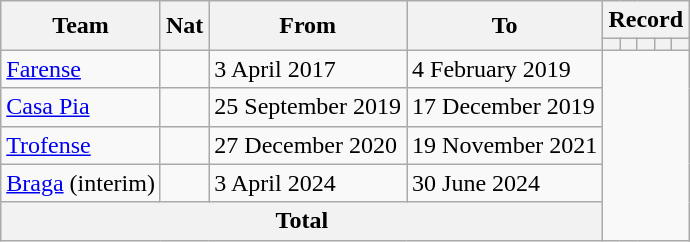<table class="wikitable" style="text-align: center">
<tr>
<th rowspan=2>Team</th>
<th rowspan=2>Nat</th>
<th rowspan=2>From</th>
<th rowspan=2>To</th>
<th colspan=8>Record</th>
</tr>
<tr>
<th></th>
<th></th>
<th></th>
<th></th>
<th></th>
</tr>
<tr>
<td align=left><a href='#'>Farense</a></td>
<td></td>
<td align=left>3 April 2017</td>
<td align=left>4 February 2019<br></td>
</tr>
<tr>
<td align=left><a href='#'>Casa Pia</a></td>
<td></td>
<td align=left>25 September 2019</td>
<td align=left>17 December 2019<br></td>
</tr>
<tr>
<td align=left><a href='#'>Trofense</a></td>
<td></td>
<td align=left>27 December 2020</td>
<td align=left>19 November 2021<br></td>
</tr>
<tr>
<td align=left><a href='#'>Braga</a> (interim)</td>
<td></td>
<td align=left>3 April 2024</td>
<td align=left>30 June 2024<br></td>
</tr>
<tr>
<th colspan="4">Total<br></th>
</tr>
</table>
